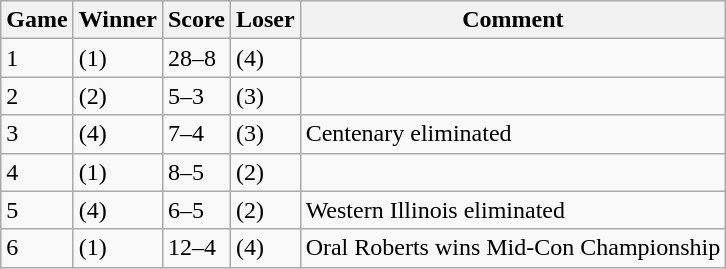<table class=wikitable>
<tr>
<th>Game</th>
<th>Winner</th>
<th>Score</th>
<th>Loser</th>
<th>Comment</th>
</tr>
<tr>
<td>1</td>
<td>(1) </td>
<td>28–8</td>
<td>(4) </td>
<td></td>
</tr>
<tr>
<td>2</td>
<td>(2) </td>
<td>5–3</td>
<td>(3) </td>
<td></td>
</tr>
<tr>
<td>3</td>
<td>(4) </td>
<td>7–4</td>
<td>(3) </td>
<td>Centenary eliminated</td>
</tr>
<tr>
<td>4</td>
<td>(1) </td>
<td>8–5</td>
<td>(2) </td>
<td></td>
</tr>
<tr>
<td>5</td>
<td>(4) </td>
<td>6–5</td>
<td>(2) </td>
<td>Western Illinois eliminated</td>
</tr>
<tr>
<td>6</td>
<td>(1) </td>
<td>12–4</td>
<td>(4) </td>
<td>Oral Roberts wins Mid-Con Championship</td>
</tr>
</table>
